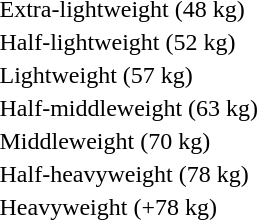<table>
<tr>
<td rowspan=2>Extra-lightweight (48 kg)<br></td>
<td rowspan=2></td>
<td rowspan=2></td>
<td></td>
</tr>
<tr>
<td></td>
</tr>
<tr>
<td rowspan=2>Half-lightweight (52 kg)<br></td>
<td rowspan=2></td>
<td rowspan=2></td>
<td></td>
</tr>
<tr>
<td></td>
</tr>
<tr>
<td rowspan=2>Lightweight (57 kg)<br></td>
<td rowspan=2></td>
<td rowspan=2></td>
<td></td>
</tr>
<tr>
<td></td>
</tr>
<tr>
<td rowspan=2>Half-middleweight (63 kg)<br></td>
<td rowspan=2></td>
<td rowspan=2></td>
<td></td>
</tr>
<tr>
<td></td>
</tr>
<tr>
<td rowspan=2>Middleweight (70 kg)<br></td>
<td rowspan=2></td>
<td rowspan=2></td>
<td></td>
</tr>
<tr>
<td></td>
</tr>
<tr>
<td rowspan=2>Half-heavyweight (78 kg)<br></td>
<td rowspan=2></td>
<td rowspan=2></td>
<td></td>
</tr>
<tr>
<td></td>
</tr>
<tr>
<td rowspan=2>Heavyweight (+78 kg)<br></td>
<td rowspan=2></td>
<td rowspan=2></td>
<td></td>
</tr>
<tr>
<td></td>
</tr>
</table>
